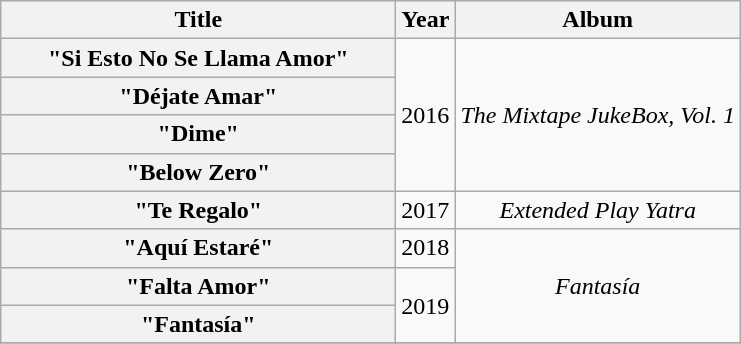<table class="wikitable plainrowheaders" style="text-align:center;">
<tr>
<th scope="col" style="width:16em;">Title</th>
<th scope="col">Year</th>
<th scope="col">Album</th>
</tr>
<tr>
<th scope="row">"Si Esto No Se Llama Amor"</th>
<td rowspan="4">2016</td>
<td rowspan="4"><em>The Mixtape JukeBox, Vol. 1</em></td>
</tr>
<tr>
<th scope="row">"Déjate Amar"</th>
</tr>
<tr>
<th scope="row">"Dime"<br></th>
</tr>
<tr>
<th scope="row">"Below Zero"</th>
</tr>
<tr>
<th scope="row">"Te Regalo"</th>
<td>2017</td>
<td><em>Extended Play Yatra</em></td>
</tr>
<tr>
<th scope="row">"Aquí Estaré"</th>
<td>2018</td>
<td rowspan="3"><em>Fantasía</em></td>
</tr>
<tr>
<th scope="row">"Falta Amor"</th>
<td rowspan="2">2019</td>
</tr>
<tr>
<th scope="row">"Fantasía"</th>
</tr>
<tr>
</tr>
</table>
